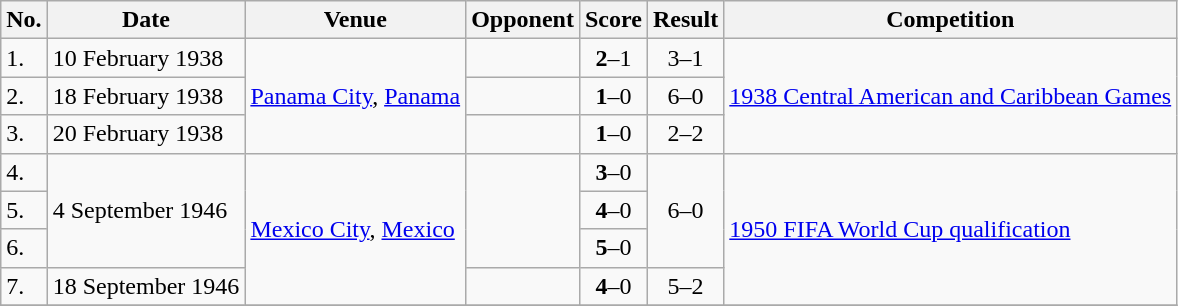<table class="wikitable">
<tr>
<th>No.</th>
<th>Date</th>
<th>Venue</th>
<th>Opponent</th>
<th>Score</th>
<th>Result</th>
<th>Competition</th>
</tr>
<tr>
<td>1.</td>
<td>10 February 1938</td>
<td rowspan=3><a href='#'>Panama City</a>, <a href='#'>Panama</a></td>
<td></td>
<td align=center><strong>2</strong>–1</td>
<td align=center>3–1</td>
<td rowspan=3><a href='#'>1938 Central American and Caribbean Games</a></td>
</tr>
<tr>
<td>2.</td>
<td>18 February 1938</td>
<td></td>
<td align=center><strong>1</strong>–0</td>
<td align=center>6–0</td>
</tr>
<tr>
<td>3.</td>
<td>20 February 1938</td>
<td></td>
<td align=center><strong>1</strong>–0</td>
<td align=center>2–2</td>
</tr>
<tr>
<td>4.</td>
<td rowspan=3>4 September 1946</td>
<td rowspan=4><a href='#'>Mexico City</a>, <a href='#'>Mexico</a></td>
<td rowspan=3></td>
<td align=center><strong>3</strong>–0</td>
<td rowspan=3 align=center>6–0</td>
<td rowspan=4><a href='#'>1950 FIFA World Cup qualification</a></td>
</tr>
<tr>
<td>5.</td>
<td align=center><strong>4</strong>–0</td>
</tr>
<tr>
<td>6.</td>
<td align=center><strong>5</strong>–0</td>
</tr>
<tr>
<td>7.</td>
<td>18 September 1946</td>
<td></td>
<td align=center><strong>4</strong>–0</td>
<td align=center>5–2</td>
</tr>
<tr>
</tr>
</table>
